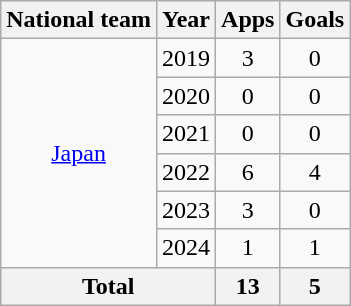<table class="wikitable" style="text-align:center">
<tr>
<th>National team</th>
<th>Year</th>
<th>Apps</th>
<th>Goals</th>
</tr>
<tr>
<td rowspan="6"><a href='#'>Japan</a></td>
<td>2019</td>
<td>3</td>
<td>0</td>
</tr>
<tr>
<td>2020</td>
<td>0</td>
<td>0</td>
</tr>
<tr>
<td>2021</td>
<td>0</td>
<td>0</td>
</tr>
<tr>
<td>2022</td>
<td>6</td>
<td>4</td>
</tr>
<tr>
<td>2023</td>
<td>3</td>
<td>0</td>
</tr>
<tr>
<td>2024</td>
<td>1</td>
<td>1</td>
</tr>
<tr>
<th colspan="2">Total</th>
<th>13</th>
<th>5</th>
</tr>
</table>
